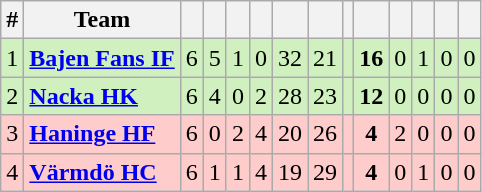<table class="wikitable sortable">
<tr>
<th>#</th>
<th>Team</th>
<th></th>
<th></th>
<th></th>
<th></th>
<th></th>
<th></th>
<th></th>
<th></th>
<th></th>
<th></th>
<th></th>
<th></th>
</tr>
<tr style="background: #D0F0C0;">
<td>1</td>
<td> <strong><a href='#'>Bajen Fans IF</a></strong></td>
<td style="text-align: center;">6</td>
<td style="text-align: center;">5</td>
<td style="text-align: center;">1</td>
<td style="text-align: center;">0</td>
<td style="text-align: center;">32</td>
<td style="text-align: center;">21</td>
<td style="text-align: center;"></td>
<td style="text-align: center;"><strong>16</strong></td>
<td style="text-align: center;">0</td>
<td style="text-align: center;">1</td>
<td style="text-align: center;">0</td>
<td style="text-align: center;">0</td>
</tr>
<tr style="background: #D0F0C0;">
<td>2</td>
<td><strong><a href='#'>Nacka HK</a></strong></td>
<td style="text-align: center;">6</td>
<td style="text-align: center;">4</td>
<td style="text-align: center;">0</td>
<td style="text-align: center;">2</td>
<td style="text-align: center;">28</td>
<td style="text-align: center;">23</td>
<td style="text-align: center;"></td>
<td style="text-align: center;"><strong>12</strong></td>
<td style="text-align: center;">0</td>
<td style="text-align: center;">0</td>
<td style="text-align: center;">0</td>
<td style="text-align: center;">0</td>
</tr>
<tr style="background: #FFCCCC;">
<td>3</td>
<td><strong><a href='#'>Haninge HF</a></strong></td>
<td style="text-align: center;">6</td>
<td style="text-align: center;">0</td>
<td style="text-align: center;">2</td>
<td style="text-align: center;">4</td>
<td style="text-align: center;">20</td>
<td style="text-align: center;">26</td>
<td style="text-align: center;"></td>
<td style="text-align: center;"><strong>4</strong></td>
<td style="text-align: center;">2</td>
<td style="text-align: center;">0</td>
<td style="text-align: center;">0</td>
<td style="text-align: center;">0</td>
</tr>
<tr style="background: #FFCCCC;">
<td>4</td>
<td><strong><a href='#'>Värmdö HC</a></strong></td>
<td style="text-align: center;">6</td>
<td style="text-align: center;">1</td>
<td style="text-align: center;">1</td>
<td style="text-align: center;">4</td>
<td style="text-align: center;">19</td>
<td style="text-align: center;">29</td>
<td style="text-align: center;"></td>
<td style="text-align: center;"><strong>4</strong></td>
<td style="text-align: center;">0</td>
<td style="text-align: center;">1</td>
<td style="text-align: center;">0</td>
<td style="text-align: center;">0</td>
</tr>
</table>
